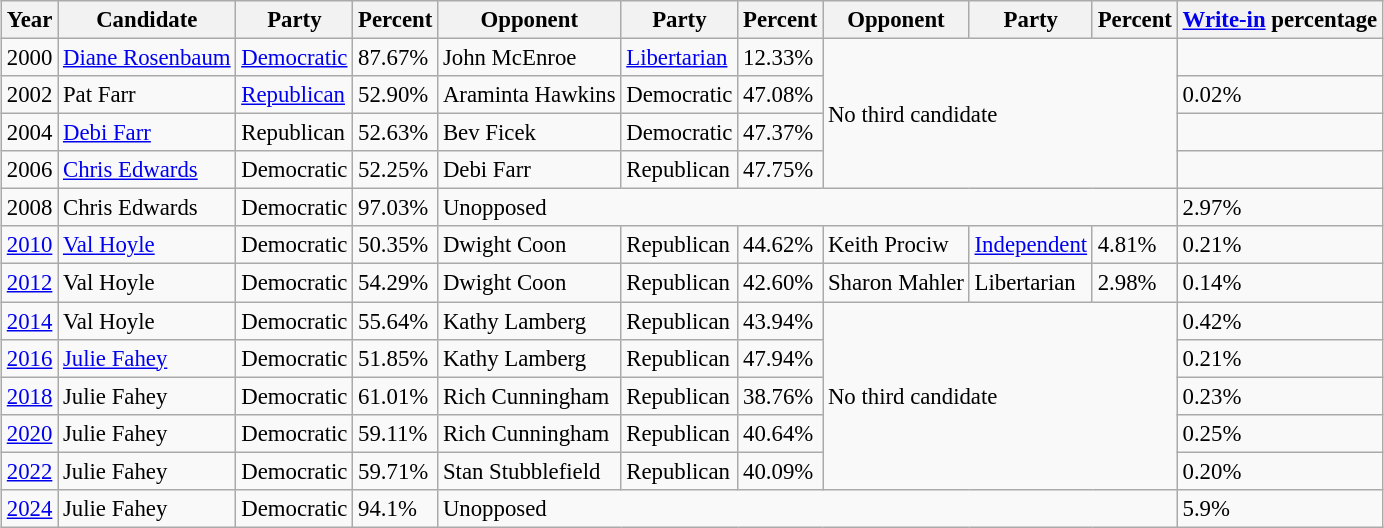<table class="wikitable sortable" style="margin:0.5em auto; font-size:95%;">
<tr>
<th>Year</th>
<th>Candidate</th>
<th>Party</th>
<th>Percent</th>
<th>Opponent</th>
<th>Party</th>
<th>Percent</th>
<th>Opponent</th>
<th>Party</th>
<th>Percent</th>
<th><a href='#'>Write-in</a> percentage</th>
</tr>
<tr>
<td>2000</td>
<td><a href='#'>Diane Rosenbaum</a></td>
<td><a href='#'>Democratic</a></td>
<td>87.67%</td>
<td>John McEnroe</td>
<td><a href='#'>Libertarian</a></td>
<td>12.33%</td>
<td colspan="3" rowspan="4">No third candidate</td>
<td></td>
</tr>
<tr>
<td>2002</td>
<td>Pat Farr</td>
<td><a href='#'>Republican</a></td>
<td>52.90%</td>
<td>Araminta Hawkins</td>
<td>Democratic</td>
<td>47.08%</td>
<td>0.02%</td>
</tr>
<tr>
<td>2004</td>
<td><a href='#'>Debi Farr</a></td>
<td>Republican</td>
<td>52.63%</td>
<td>Bev Ficek</td>
<td>Democratic</td>
<td>47.37%</td>
<td></td>
</tr>
<tr>
<td>2006</td>
<td><a href='#'>Chris Edwards</a></td>
<td>Democratic</td>
<td>52.25%</td>
<td>Debi Farr</td>
<td>Republican</td>
<td>47.75%</td>
<td></td>
</tr>
<tr>
<td>2008</td>
<td>Chris Edwards</td>
<td>Democratic</td>
<td>97.03%</td>
<td colspan="6">Unopposed</td>
<td>2.97%</td>
</tr>
<tr>
<td><a href='#'>2010</a></td>
<td><a href='#'>Val Hoyle</a></td>
<td>Democratic</td>
<td>50.35%</td>
<td>Dwight Coon</td>
<td>Republican</td>
<td>44.62%</td>
<td>Keith Prociw</td>
<td><a href='#'>Independent</a></td>
<td>4.81%</td>
<td>0.21%</td>
</tr>
<tr>
<td><a href='#'>2012</a></td>
<td>Val Hoyle</td>
<td>Democratic</td>
<td>54.29%</td>
<td>Dwight Coon</td>
<td>Republican</td>
<td>42.60%</td>
<td>Sharon Mahler</td>
<td>Libertarian</td>
<td>2.98%</td>
<td>0.14%</td>
</tr>
<tr>
<td><a href='#'>2014</a></td>
<td>Val Hoyle</td>
<td>Democratic</td>
<td>55.64%</td>
<td>Kathy Lamberg</td>
<td>Republican</td>
<td>43.94%</td>
<td colspan="3" rowspan="5">No third candidate</td>
<td>0.42%</td>
</tr>
<tr>
<td><a href='#'>2016</a></td>
<td><a href='#'>Julie Fahey</a></td>
<td>Democratic</td>
<td>51.85%</td>
<td>Kathy Lamberg</td>
<td>Republican</td>
<td>47.94%</td>
<td>0.21%</td>
</tr>
<tr>
<td><a href='#'>2018</a></td>
<td>Julie Fahey</td>
<td>Democratic</td>
<td>61.01%</td>
<td>Rich Cunningham</td>
<td>Republican</td>
<td>38.76%</td>
<td>0.23%</td>
</tr>
<tr>
<td><a href='#'>2020</a></td>
<td>Julie Fahey</td>
<td>Democratic</td>
<td>59.11%</td>
<td>Rich Cunningham</td>
<td>Republican</td>
<td>40.64%</td>
<td>0.25%</td>
</tr>
<tr>
<td><a href='#'>2022</a></td>
<td>Julie Fahey</td>
<td>Democratic</td>
<td>59.71%</td>
<td>Stan Stubblefield</td>
<td>Republican</td>
<td>40.09%</td>
<td>0.20%</td>
</tr>
<tr>
<td><a href='#'>2024</a></td>
<td>Julie Fahey</td>
<td>Democratic</td>
<td>94.1%</td>
<td colspan="6">Unopposed</td>
<td>5.9%</td>
</tr>
</table>
